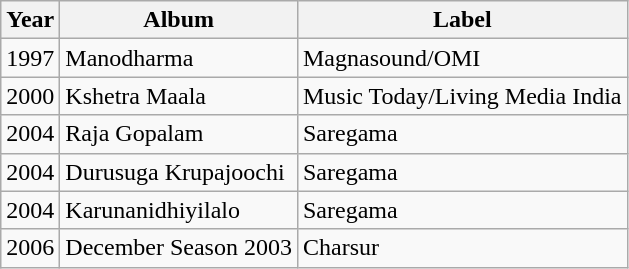<table class="wikitable sortable">
<tr>
<th>Year</th>
<th>Album</th>
<th>Label</th>
</tr>
<tr>
<td>1997</td>
<td>Manodharma</td>
<td>Magnasound/OMI</td>
</tr>
<tr>
<td>2000</td>
<td>Kshetra Maala</td>
<td>Music Today/Living Media India</td>
</tr>
<tr>
<td>2004</td>
<td>Raja Gopalam</td>
<td>Saregama</td>
</tr>
<tr>
<td>2004</td>
<td>Durusuga Krupajoochi</td>
<td>Saregama</td>
</tr>
<tr>
<td>2004</td>
<td>Karunanidhiyilalo</td>
<td>Saregama</td>
</tr>
<tr>
<td>2006</td>
<td>December Season 2003</td>
<td>Charsur</td>
</tr>
</table>
